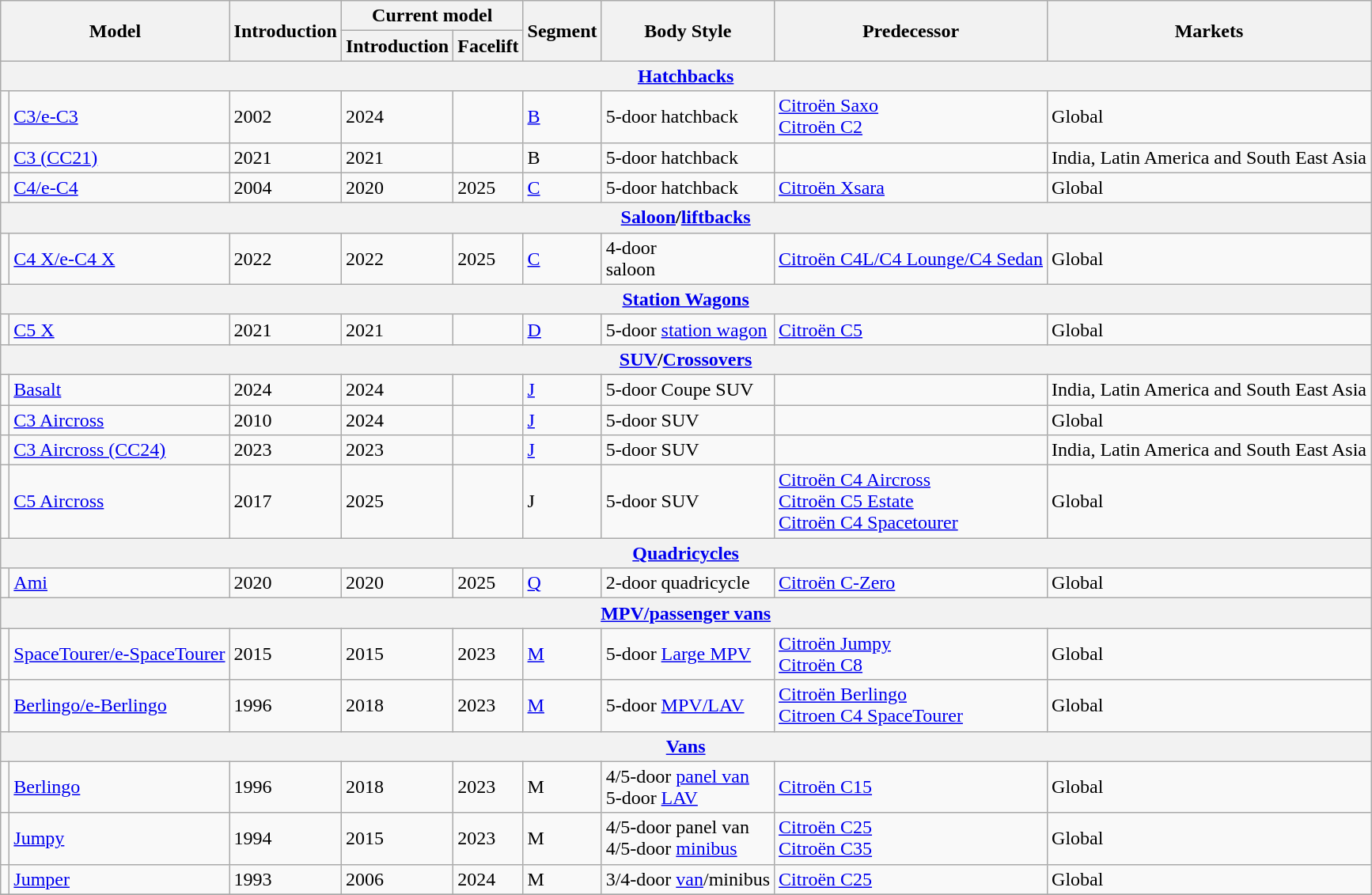<table class="wikitable mw-collapsible">
<tr>
<th colspan="2" rowspan="2">Model</th>
<th rowspan="2">Introduction</th>
<th colspan="2">Current model</th>
<th rowspan="2">Segment</th>
<th rowspan="2">Body Style</th>
<th rowspan="2">Predecessor</th>
<th rowspan="2">Markets</th>
</tr>
<tr>
<th>Introduction</th>
<th>Facelift</th>
</tr>
<tr>
<th colspan="9"><a href='#'>Hatchbacks</a></th>
</tr>
<tr>
<td></td>
<td><a href='#'>C3/e-C3</a></td>
<td>2002</td>
<td>2024</td>
<td></td>
<td><a href='#'>B</a></td>
<td>5-door hatchback</td>
<td><a href='#'>Citroën Saxo</a><br><a href='#'>Citroën C2</a></td>
<td>Global</td>
</tr>
<tr>
<td></td>
<td><a href='#'>C3 (CC21)</a></td>
<td>2021</td>
<td>2021</td>
<td></td>
<td>B</td>
<td>5-door hatchback</td>
<td></td>
<td>India, Latin America and South East Asia</td>
</tr>
<tr>
<td></td>
<td><a href='#'>C4/e-C4</a></td>
<td>2004</td>
<td>2020</td>
<td>2025</td>
<td><a href='#'>C</a></td>
<td>5-door hatchback</td>
<td><a href='#'>Citroën Xsara</a></td>
<td>Global</td>
</tr>
<tr>
<th colspan="9"><a href='#'>Saloon</a>/<a href='#'>liftbacks</a></th>
</tr>
<tr>
<td></td>
<td><a href='#'>C4 X/e-C4 X</a></td>
<td>2022</td>
<td>2022</td>
<td>2025</td>
<td><a href='#'>C</a></td>
<td>4-door<br>saloon</td>
<td><a href='#'>Citroën C4L/C4 Lounge/C4 Sedan</a></td>
<td>Global</td>
</tr>
<tr>
<th colspan="9"><a href='#'>Station Wagons</a></th>
</tr>
<tr>
<td></td>
<td><a href='#'>C5 X</a></td>
<td>2021</td>
<td>2021</td>
<td></td>
<td><a href='#'>D</a></td>
<td>5-door <a href='#'>station wagon</a></td>
<td><a href='#'>Citroën C5</a></td>
<td>Global</td>
</tr>
<tr>
<th colspan="9"><a href='#'>SUV</a>/<a href='#'>Crossovers</a></th>
</tr>
<tr>
<td></td>
<td><a href='#'>Basalt</a></td>
<td>2024</td>
<td>2024</td>
<td></td>
<td><a href='#'>J</a></td>
<td>5-door Coupe SUV</td>
<td></td>
<td>India, Latin America and South East Asia</td>
</tr>
<tr>
<td></td>
<td><a href='#'>C3 Aircross</a></td>
<td>2010</td>
<td>2024</td>
<td></td>
<td><a href='#'>J</a></td>
<td>5-door SUV</td>
<td></td>
<td>Global</td>
</tr>
<tr>
<td></td>
<td><a href='#'>C3 Aircross (CC24)</a></td>
<td>2023</td>
<td>2023</td>
<td></td>
<td><a href='#'>J</a></td>
<td>5-door SUV</td>
<td></td>
<td>India, Latin America and South East Asia</td>
</tr>
<tr>
<td></td>
<td><a href='#'>C5 Aircross</a></td>
<td>2017</td>
<td>2025</td>
<td></td>
<td>J</td>
<td>5-door SUV</td>
<td><a href='#'>Citroën C4 Aircross</a><br><a href='#'>Citroën C5 Estate</a><br><a href='#'>Citroën C4 Spacetourer</a></td>
<td>Global</td>
</tr>
<tr>
<th colspan="9"><a href='#'>Quadricycles</a></th>
</tr>
<tr>
<td></td>
<td><a href='#'>Ami</a></td>
<td>2020</td>
<td>2020</td>
<td>2025</td>
<td><a href='#'>Q</a></td>
<td>2-door quadricycle</td>
<td><a href='#'>Citroën C-Zero</a></td>
<td>Global</td>
</tr>
<tr>
<th colspan="9"><a href='#'>MPV/passenger vans</a></th>
</tr>
<tr>
<td></td>
<td><a href='#'>SpaceTourer/e-SpaceTourer</a></td>
<td>2015</td>
<td>2015</td>
<td>2023</td>
<td><a href='#'>M</a></td>
<td>5-door <a href='#'>Large MPV</a></td>
<td><a href='#'>Citroën Jumpy</a> <br> <a href='#'>Citroën C8</a></td>
<td>Global</td>
</tr>
<tr>
<td></td>
<td><a href='#'>Berlingo/e-Berlingo</a></td>
<td>1996</td>
<td>2018</td>
<td>2023</td>
<td><a href='#'>M</a></td>
<td>5-door <a href='#'>MPV/LAV</a></td>
<td><a href='#'>Citroën Berlingo</a> <br> <a href='#'>Citroen C4 SpaceTourer</a></td>
<td>Global</td>
</tr>
<tr>
<th colspan="9"><a href='#'>Vans</a></th>
</tr>
<tr>
<td></td>
<td><a href='#'>Berlingo</a></td>
<td>1996</td>
<td>2018</td>
<td>2023</td>
<td>M</td>
<td>4/5-door <a href='#'>panel van</a><br>5-door <a href='#'>LAV</a></td>
<td><a href='#'>Citroën C15</a></td>
<td>Global</td>
</tr>
<tr>
<td></td>
<td><a href='#'>Jumpy</a></td>
<td>1994</td>
<td>2015</td>
<td>2023</td>
<td>M</td>
<td>4/5-door panel van<br>4/5-door <a href='#'>minibus</a></td>
<td><a href='#'>Citroën C25</a><br><a href='#'>Citroën C35</a></td>
<td>Global</td>
</tr>
<tr>
<td></td>
<td><a href='#'>Jumper</a></td>
<td>1993</td>
<td>2006</td>
<td>2024</td>
<td>M</td>
<td>3/4-door <a href='#'>van</a>/minibus</td>
<td><a href='#'>Citroën C25</a></td>
<td>Global</td>
</tr>
<tr>
</tr>
</table>
